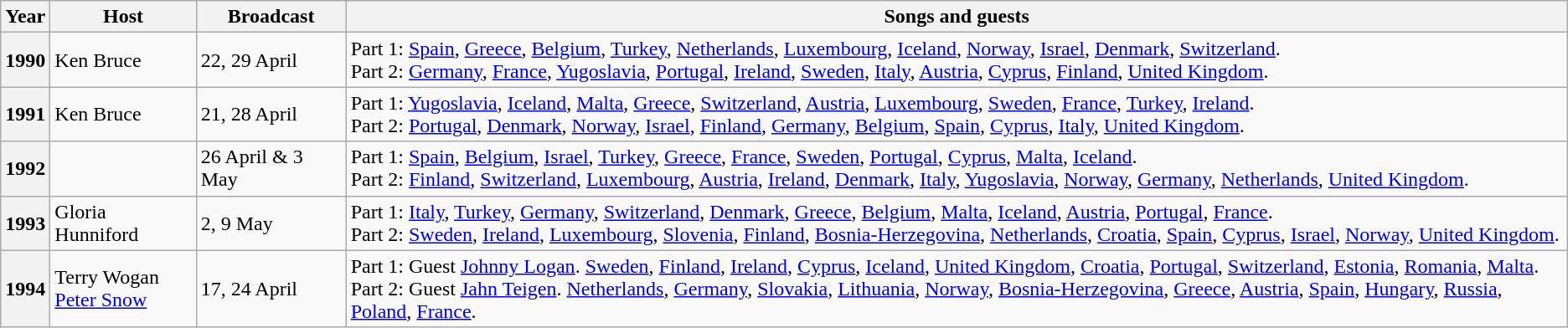<table class="wikitable">
<tr>
<th>Year</th>
<th>Host</th>
<th>Broadcast</th>
<th>Songs and guests</th>
</tr>
<tr>
<th>1990</th>
<td>Ken Bruce</td>
<td>22, 29 April</td>
<td>Part 1: <a href='#'>Spain</a>, <a href='#'>Greece</a>, <a href='#'>Belgium</a>, <a href='#'>Turkey</a>, <a href='#'>Netherlands</a>, <a href='#'>Luxembourg</a>, <a href='#'>Iceland</a>, <a href='#'>Norway</a>, <a href='#'>Israel</a>, <a href='#'>Denmark</a>, <a href='#'>Switzerland</a>.<br>Part 2: <a href='#'>Germany</a>, <a href='#'>France</a>, <a href='#'>Yugoslavia</a>, <a href='#'>Portugal</a>, <a href='#'>Ireland</a>, <a href='#'>Sweden</a>, <a href='#'>Italy</a>, <a href='#'>Austria</a>, <a href='#'>Cyprus</a>, <a href='#'>Finland</a>, <a href='#'>United Kingdom</a>.</td>
</tr>
<tr>
<th>1991</th>
<td>Ken Bruce</td>
<td>21, 28 April</td>
<td>Part 1: <a href='#'>Yugoslavia</a>, <a href='#'>Iceland</a>, <a href='#'>Malta</a>, <a href='#'>Greece</a>, <a href='#'>Switzerland</a>, <a href='#'>Austria</a>, <a href='#'>Luxembourg</a>, <a href='#'>Sweden</a>, <a href='#'>France</a>, <a href='#'>Turkey</a>, <a href='#'>Ireland</a>.<br>Part 2: <a href='#'>Portugal</a>, <a href='#'>Denmark</a>, <a href='#'>Norway</a>, <a href='#'>Israel</a>, <a href='#'>Finland</a>, <a href='#'>Germany</a>, <a href='#'>Belgium</a>, <a href='#'>Spain</a>, <a href='#'>Cyprus</a>, <a href='#'>Italy</a>, <a href='#'>United Kingdom</a>.</td>
</tr>
<tr>
<th>1992</th>
<td></td>
<td>26 April & 3 May</td>
<td>Part 1: <a href='#'>Spain</a>, <a href='#'>Belgium</a>, <a href='#'>Israel</a>, <a href='#'>Turkey</a>, <a href='#'>Greece</a>, <a href='#'>France</a>, <a href='#'>Sweden</a>, <a href='#'>Portugal</a>, <a href='#'>Cyprus</a>, <a href='#'>Malta</a>, <a href='#'>Iceland</a>.<br>Part 2: <a href='#'>Finland</a>, <a href='#'>Switzerland</a>, <a href='#'>Luxembourg</a>, <a href='#'>Austria</a>, <a href='#'>Ireland</a>, <a href='#'>Denmark</a>, <a href='#'>Italy</a>, <a href='#'>Yugoslavia</a>, <a href='#'>Norway</a>, <a href='#'>Germany</a>, <a href='#'>Netherlands</a>, <a href='#'>United Kingdom</a>.</td>
</tr>
<tr>
<th>1993</th>
<td>Gloria Hunniford</td>
<td>2, 9 May</td>
<td>Part 1: <a href='#'>Italy</a>, <a href='#'>Turkey</a>, <a href='#'>Germany</a>, <a href='#'>Switzerland</a>, <a href='#'>Denmark</a>, <a href='#'>Greece</a>, <a href='#'>Belgium</a>, <a href='#'>Malta</a>, <a href='#'>Iceland</a>, <a href='#'>Austria</a>, <a href='#'>Portugal</a>, <a href='#'>France</a>.<br>Part 2: <a href='#'>Sweden</a>, <a href='#'>Ireland</a>, <a href='#'>Luxembourg</a>, <a href='#'>Slovenia</a>, <a href='#'>Finland</a>, <a href='#'>Bosnia-Herzegovina</a>, <a href='#'>Netherlands</a>, <a href='#'>Croatia</a>, <a href='#'>Spain</a>, <a href='#'>Cyprus</a>, <a href='#'>Israel</a>, <a href='#'>Norway</a>, <a href='#'>United Kingdom</a>.</td>
</tr>
<tr>
<th>1994</th>
<td>Terry Wogan<br><a href='#'>Peter Snow</a></td>
<td>17, 24 April</td>
<td>Part 1: Guest <a href='#'>Johnny Logan</a>. <a href='#'>Sweden</a>, <a href='#'>Finland</a>, <a href='#'>Ireland</a>, <a href='#'>Cyprus</a>, <a href='#'>Iceland</a>, <a href='#'>United Kingdom</a>, <a href='#'>Croatia</a>, <a href='#'>Portugal</a>, <a href='#'>Switzerland</a>, <a href='#'>Estonia</a>, <a href='#'>Romania</a>, <a href='#'>Malta</a>.<br>Part 2: Guest <a href='#'>Jahn Teigen</a>. <a href='#'>Netherlands</a>, <a href='#'>Germany</a>, <a href='#'>Slovakia</a>, <a href='#'>Lithuania</a>, <a href='#'>Norway</a>, <a href='#'>Bosnia-Herzegovina</a>, <a href='#'>Greece</a>, <a href='#'>Austria</a>, <a href='#'>Spain</a>, <a href='#'>Hungary</a>, <a href='#'>Russia</a>, <a href='#'>Poland</a>, <a href='#'>France</a>.</td>
</tr>
</table>
